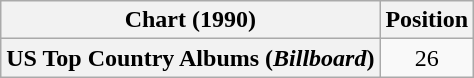<table class="wikitable plainrowheaders" style="text-align:center">
<tr>
<th scope="col">Chart (1990)</th>
<th scope="col">Position</th>
</tr>
<tr>
<th scope="row">US Top Country Albums (<em>Billboard</em>)</th>
<td>26</td>
</tr>
</table>
